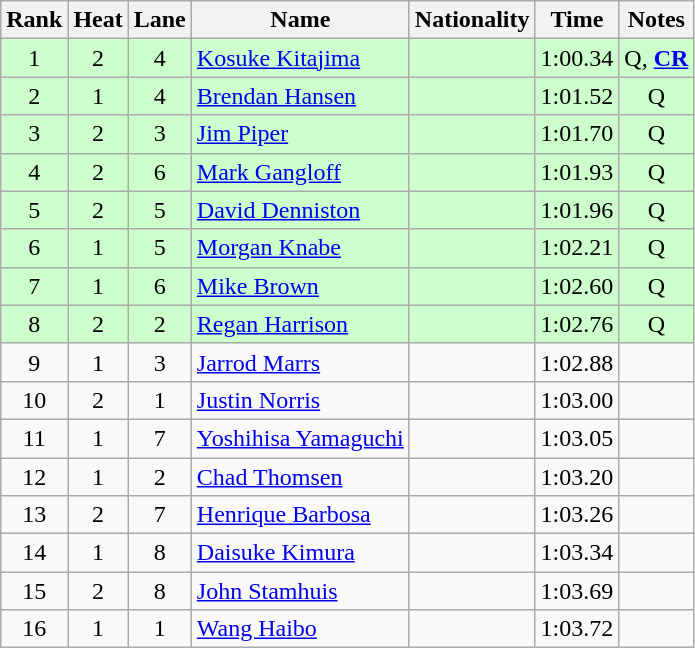<table class="wikitable sortable" style="text-align:center">
<tr>
<th>Rank</th>
<th>Heat</th>
<th>Lane</th>
<th>Name</th>
<th>Nationality</th>
<th>Time</th>
<th>Notes</th>
</tr>
<tr bgcolor=ccffcc>
<td>1</td>
<td>2</td>
<td>4</td>
<td align=left><a href='#'>Kosuke Kitajima</a></td>
<td align=left></td>
<td>1:00.34</td>
<td>Q, <strong><a href='#'>CR</a></strong></td>
</tr>
<tr bgcolor=ccffcc>
<td>2</td>
<td>1</td>
<td>4</td>
<td align=left><a href='#'>Brendan Hansen</a></td>
<td align=left></td>
<td>1:01.52</td>
<td>Q</td>
</tr>
<tr bgcolor=ccffcc>
<td>3</td>
<td>2</td>
<td>3</td>
<td align=left><a href='#'>Jim Piper</a></td>
<td align=left></td>
<td>1:01.70</td>
<td>Q</td>
</tr>
<tr bgcolor=ccffcc>
<td>4</td>
<td>2</td>
<td>6</td>
<td align=left><a href='#'>Mark Gangloff</a></td>
<td align=left></td>
<td>1:01.93</td>
<td>Q</td>
</tr>
<tr bgcolor=ccffcc>
<td>5</td>
<td>2</td>
<td>5</td>
<td align=left><a href='#'>David Denniston</a></td>
<td align=left></td>
<td>1:01.96</td>
<td>Q</td>
</tr>
<tr bgcolor=ccffcc>
<td>6</td>
<td>1</td>
<td>5</td>
<td align=left><a href='#'>Morgan Knabe</a></td>
<td align=left></td>
<td>1:02.21</td>
<td>Q</td>
</tr>
<tr bgcolor=ccffcc>
<td>7</td>
<td>1</td>
<td>6</td>
<td align=left><a href='#'>Mike Brown</a></td>
<td align=left></td>
<td>1:02.60</td>
<td>Q</td>
</tr>
<tr bgcolor=ccffcc>
<td>8</td>
<td>2</td>
<td>2</td>
<td align=left><a href='#'>Regan Harrison</a></td>
<td align=left></td>
<td>1:02.76</td>
<td>Q</td>
</tr>
<tr>
<td>9</td>
<td>1</td>
<td>3</td>
<td align=left><a href='#'>Jarrod Marrs</a></td>
<td align=left></td>
<td>1:02.88</td>
<td></td>
</tr>
<tr>
<td>10</td>
<td>2</td>
<td>1</td>
<td align=left><a href='#'>Justin Norris</a></td>
<td align=left></td>
<td>1:03.00</td>
<td></td>
</tr>
<tr>
<td>11</td>
<td>1</td>
<td>7</td>
<td align=left><a href='#'>Yoshihisa Yamaguchi</a></td>
<td align=left></td>
<td>1:03.05</td>
<td></td>
</tr>
<tr>
<td>12</td>
<td>1</td>
<td>2</td>
<td align=left><a href='#'>Chad Thomsen</a></td>
<td align=left></td>
<td>1:03.20</td>
<td></td>
</tr>
<tr>
<td>13</td>
<td>2</td>
<td>7</td>
<td align=left><a href='#'>Henrique Barbosa</a></td>
<td align=left></td>
<td>1:03.26</td>
<td></td>
</tr>
<tr>
<td>14</td>
<td>1</td>
<td>8</td>
<td align=left><a href='#'>Daisuke Kimura</a></td>
<td align=left></td>
<td>1:03.34</td>
<td></td>
</tr>
<tr>
<td>15</td>
<td>2</td>
<td>8</td>
<td align=left><a href='#'>John Stamhuis</a></td>
<td align=left></td>
<td>1:03.69</td>
<td></td>
</tr>
<tr>
<td>16</td>
<td>1</td>
<td>1</td>
<td align=left><a href='#'>Wang Haibo</a></td>
<td align=left></td>
<td>1:03.72</td>
<td></td>
</tr>
</table>
